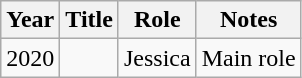<table class="wikitable">
<tr>
<th>Year</th>
<th>Title</th>
<th>Role</th>
<th>Notes</th>
</tr>
<tr>
<td>2020</td>
<td><em></em></td>
<td>Jessica</td>
<td>Main role</td>
</tr>
</table>
